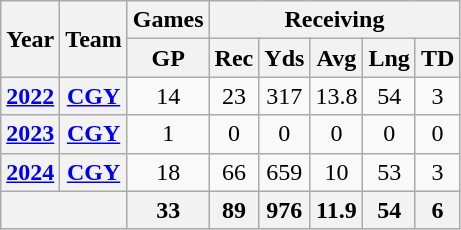<table class="wikitable" style="text-align:center;">
<tr>
<th rowspan="2">Year</th>
<th rowspan="2">Team</th>
<th colspan="1">Games</th>
<th colspan="5">Receiving</th>
</tr>
<tr>
<th>GP</th>
<th>Rec</th>
<th>Yds</th>
<th>Avg</th>
<th>Lng</th>
<th>TD</th>
</tr>
<tr>
<th><a href='#'>2022</a></th>
<th><a href='#'>CGY</a></th>
<td>14</td>
<td>23</td>
<td>317</td>
<td>13.8</td>
<td>54</td>
<td>3</td>
</tr>
<tr>
<th><a href='#'>2023</a></th>
<th><a href='#'>CGY</a></th>
<td>1</td>
<td>0</td>
<td>0</td>
<td>0</td>
<td>0</td>
<td>0</td>
</tr>
<tr>
<th><a href='#'>2024</a></th>
<th><a href='#'>CGY</a></th>
<td>18</td>
<td>66</td>
<td>659</td>
<td>10</td>
<td>53</td>
<td>3</td>
</tr>
<tr>
<th colspan="2"></th>
<th>33</th>
<th>89</th>
<th>976</th>
<th>11.9</th>
<th>54</th>
<th>6</th>
</tr>
</table>
